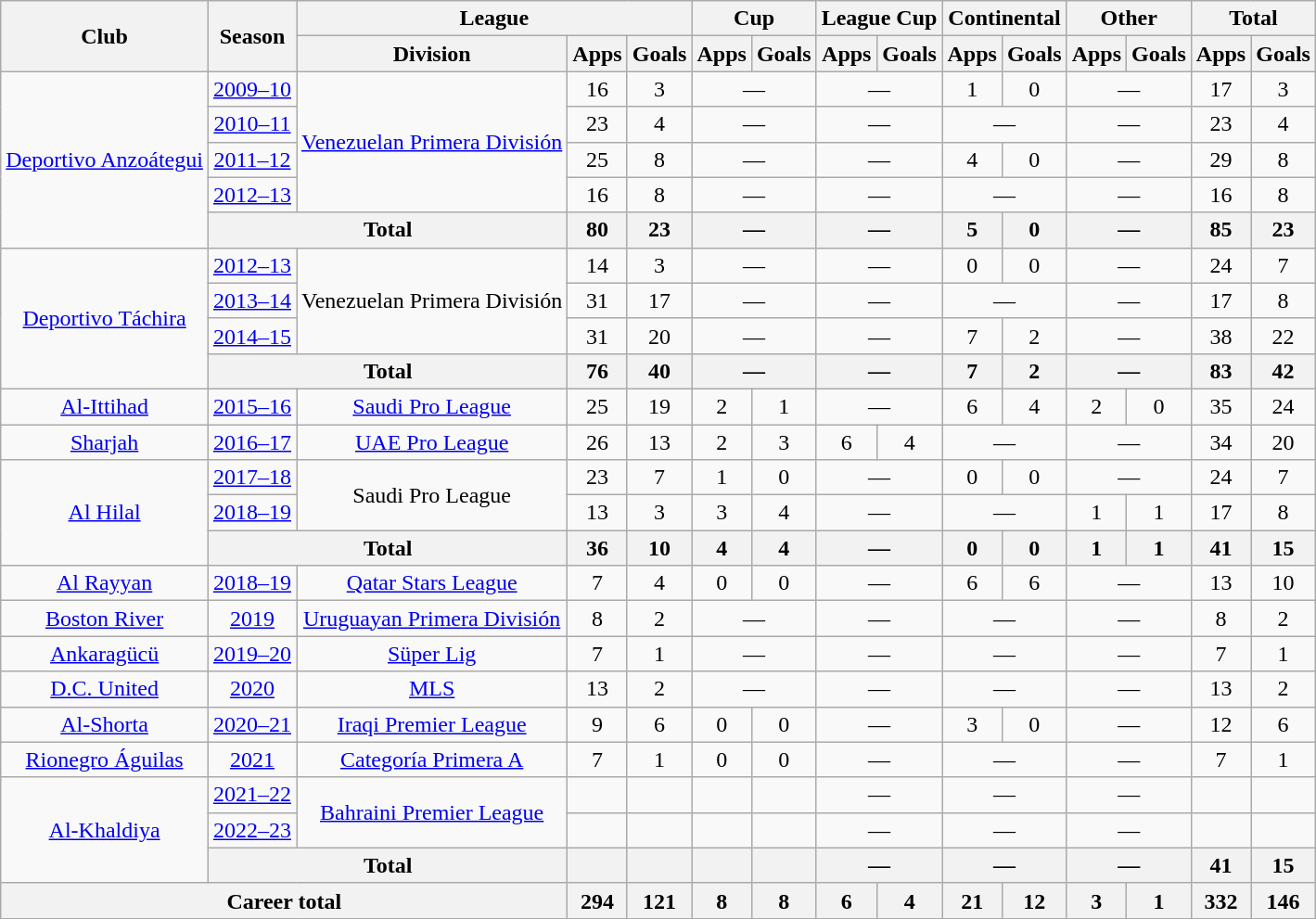<table class="wikitable" style="text-align: center;">
<tr>
<th rowspan="2">Club</th>
<th rowspan="2">Season</th>
<th colspan="3">League</th>
<th colspan="2">Cup</th>
<th colspan="2">League Cup</th>
<th colspan="2">Continental</th>
<th colspan="2">Other</th>
<th colspan="2">Total</th>
</tr>
<tr>
<th>Division</th>
<th>Apps</th>
<th>Goals</th>
<th>Apps</th>
<th>Goals</th>
<th>Apps</th>
<th>Goals</th>
<th>Apps</th>
<th>Goals</th>
<th>Apps</th>
<th>Goals</th>
<th>Apps</th>
<th>Goals</th>
</tr>
<tr>
<td rowspan="5"><a href='#'>Deportivo Anzoátegui</a></td>
<td><a href='#'>2009–10</a></td>
<td rowspan="4"><a href='#'>Venezuelan Primera División</a></td>
<td>16</td>
<td>3</td>
<td colspan="2">—</td>
<td colspan="2">—</td>
<td>1</td>
<td>0</td>
<td colspan="2">—</td>
<td>17</td>
<td>3</td>
</tr>
<tr>
<td><a href='#'>2010–11</a></td>
<td>23</td>
<td>4</td>
<td colspan="2">—</td>
<td colspan="2">—</td>
<td colspan="2">—</td>
<td colspan="2">—</td>
<td>23</td>
<td>4</td>
</tr>
<tr>
<td><a href='#'>2011–12</a></td>
<td>25</td>
<td>8</td>
<td colspan="2">—</td>
<td colspan="2">—</td>
<td>4</td>
<td>0</td>
<td colspan="2">—</td>
<td>29</td>
<td>8</td>
</tr>
<tr>
<td><a href='#'>2012–13</a></td>
<td>16</td>
<td>8</td>
<td colspan="2">—</td>
<td colspan="2">—</td>
<td colspan="2">—</td>
<td colspan="2">—</td>
<td>16</td>
<td>8</td>
</tr>
<tr>
<th colspan="2">Total</th>
<th>80</th>
<th>23</th>
<th colspan="2">—</th>
<th colspan="2">—</th>
<th>5</th>
<th>0</th>
<th colspan="2">—</th>
<th>85</th>
<th>23</th>
</tr>
<tr>
<td rowspan="4"><a href='#'>Deportivo Táchira</a></td>
<td><a href='#'>2012–13</a></td>
<td rowspan="3">Venezuelan Primera División</td>
<td>14</td>
<td>3</td>
<td colspan="2">—</td>
<td colspan="2">—</td>
<td>0</td>
<td>0</td>
<td colspan="2">—</td>
<td>24</td>
<td>7</td>
</tr>
<tr>
<td><a href='#'>2013–14</a></td>
<td>31</td>
<td>17</td>
<td colspan="2">—</td>
<td colspan="2">—</td>
<td colspan="2">—</td>
<td colspan="2">—</td>
<td>17</td>
<td>8</td>
</tr>
<tr>
<td><a href='#'>2014–15</a></td>
<td>31</td>
<td>20</td>
<td colspan="2">—</td>
<td colspan="2">—</td>
<td>7</td>
<td>2</td>
<td colspan="2">—</td>
<td>38</td>
<td>22</td>
</tr>
<tr>
<th colspan="2">Total</th>
<th>76</th>
<th>40</th>
<th colspan="2">—</th>
<th colspan="2">—</th>
<th>7</th>
<th>2</th>
<th colspan="2">—</th>
<th>83</th>
<th>42</th>
</tr>
<tr>
<td><a href='#'>Al-Ittihad</a></td>
<td><a href='#'>2015–16</a></td>
<td><a href='#'>Saudi Pro League</a></td>
<td>25</td>
<td>19</td>
<td>2</td>
<td>1</td>
<td colspan="2">—</td>
<td>6</td>
<td>4</td>
<td>2</td>
<td>0</td>
<td>35</td>
<td>24</td>
</tr>
<tr>
<td><a href='#'>Sharjah</a></td>
<td><a href='#'>2016–17</a></td>
<td><a href='#'>UAE Pro League</a></td>
<td>26</td>
<td>13</td>
<td>2</td>
<td>3</td>
<td>6</td>
<td>4</td>
<td colspan="2">—</td>
<td colspan="2">—</td>
<td>34</td>
<td>20</td>
</tr>
<tr>
<td rowspan="3"><a href='#'>Al Hilal</a></td>
<td><a href='#'>2017–18</a></td>
<td rowspan="2">Saudi Pro League</td>
<td>23</td>
<td>7</td>
<td>1</td>
<td>0</td>
<td colspan="2">—</td>
<td>0</td>
<td>0</td>
<td colspan="2">—</td>
<td>24</td>
<td>7</td>
</tr>
<tr>
<td><a href='#'>2018–19</a></td>
<td>13</td>
<td>3</td>
<td>3</td>
<td>4</td>
<td colspan="2">—</td>
<td colspan="2">—</td>
<td>1</td>
<td>1</td>
<td>17</td>
<td>8</td>
</tr>
<tr>
<th colspan="2">Total</th>
<th>36</th>
<th>10</th>
<th>4</th>
<th>4</th>
<th colspan="2">—</th>
<th>0</th>
<th>0</th>
<th>1</th>
<th>1</th>
<th>41</th>
<th>15</th>
</tr>
<tr>
<td><a href='#'>Al Rayyan</a></td>
<td><a href='#'>2018–19</a></td>
<td><a href='#'>Qatar Stars League</a></td>
<td>7</td>
<td>4</td>
<td>0</td>
<td>0</td>
<td colspan="2">—</td>
<td>6</td>
<td>6</td>
<td colspan="2">—</td>
<td>13</td>
<td>10</td>
</tr>
<tr>
<td><a href='#'>Boston River</a></td>
<td><a href='#'>2019</a></td>
<td><a href='#'>Uruguayan Primera División</a></td>
<td>8</td>
<td>2</td>
<td colspan="2">—</td>
<td colspan="2">—</td>
<td colspan="2">—</td>
<td colspan="2">—</td>
<td>8</td>
<td>2</td>
</tr>
<tr>
<td><a href='#'>Ankaragücü</a></td>
<td><a href='#'>2019–20</a></td>
<td><a href='#'>Süper Lig</a></td>
<td>7</td>
<td>1</td>
<td colspan="2">—</td>
<td colspan="2">—</td>
<td colspan="2">—</td>
<td colspan="2">—</td>
<td>7</td>
<td>1</td>
</tr>
<tr>
<td><a href='#'>D.C. United</a></td>
<td><a href='#'>2020</a></td>
<td><a href='#'>MLS</a></td>
<td>13</td>
<td>2</td>
<td colspan="2">—</td>
<td colspan="2">—</td>
<td colspan="2">—</td>
<td colspan="2">—</td>
<td>13</td>
<td>2</td>
</tr>
<tr>
<td><a href='#'>Al-Shorta</a></td>
<td><a href='#'>2020–21</a></td>
<td><a href='#'>Iraqi Premier League</a></td>
<td>9</td>
<td>6</td>
<td>0</td>
<td>0</td>
<td colspan="2">—</td>
<td>3</td>
<td>0</td>
<td colspan="2">—</td>
<td>12</td>
<td>6</td>
</tr>
<tr>
<td><a href='#'>Rionegro Águilas</a></td>
<td><a href='#'>2021</a></td>
<td><a href='#'>Categoría Primera A</a></td>
<td>7</td>
<td>1</td>
<td>0</td>
<td>0</td>
<td colspan="2">—</td>
<td colspan="2">—</td>
<td colspan="2">—</td>
<td>7</td>
<td>1</td>
</tr>
<tr>
<td rowspan="3"><a href='#'>Al-Khaldiya</a></td>
<td><a href='#'>2021–22</a></td>
<td rowspan="2"><a href='#'>Bahraini Premier League</a></td>
<td></td>
<td></td>
<td></td>
<td></td>
<td colspan="2">—</td>
<td colspan="2">—</td>
<td colspan="2">—</td>
<td></td>
<td></td>
</tr>
<tr>
<td><a href='#'>2022–23</a></td>
<td></td>
<td></td>
<td></td>
<td></td>
<td colspan="2">—</td>
<td colspan="2">—</td>
<td colspan="2">—</td>
<td></td>
<td></td>
</tr>
<tr>
<th colspan="2">Total</th>
<th></th>
<th></th>
<th></th>
<th></th>
<th colspan="2">—</th>
<th colspan="2">—</th>
<th colspan="2">—</th>
<th>41</th>
<th>15</th>
</tr>
<tr>
<th colspan="3">Career total</th>
<th>294</th>
<th>121</th>
<th>8</th>
<th>8</th>
<th>6</th>
<th>4</th>
<th>21</th>
<th>12</th>
<th>3</th>
<th>1</th>
<th>332</th>
<th>146</th>
</tr>
<tr>
</tr>
</table>
